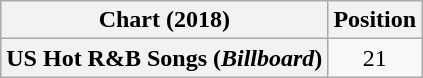<table class="wikitable plainrowheaders">
<tr>
<th>Chart (2018)</th>
<th>Position</th>
</tr>
<tr>
<th scope="row">US Hot R&B Songs (<em>Billboard</em>)</th>
<td align="center">21</td>
</tr>
</table>
